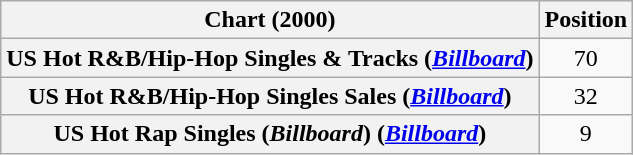<table class="wikitable sortable plainrowheaders" style="text-align:center">
<tr>
<th scope="col">Chart (2000)</th>
<th scope="col">Position</th>
</tr>
<tr>
<th scope="row">US Hot R&B/Hip-Hop Singles & Tracks (<em><a href='#'>Billboard</a></em>)</th>
<td>70</td>
</tr>
<tr>
<th scope="row">US Hot R&B/Hip-Hop Singles Sales (<em><a href='#'>Billboard</a></em>)</th>
<td>32</td>
</tr>
<tr>
<th scope="row">US Hot Rap Singles (<em>Billboard</em>) (<em><a href='#'>Billboard</a></em>)</th>
<td>9</td>
</tr>
</table>
